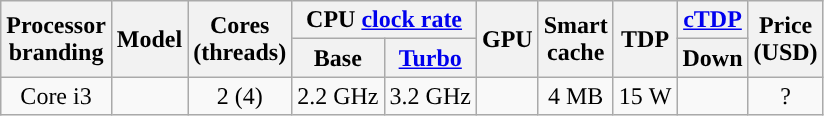<table class="wikitable sortable" style="text-align:center;" data-ve-attributes="{">
<tr>
<th rowspan="2">Processor <br>branding</th>
<th rowspan="2">Model</th>
<th rowspan="2">Cores <br>(threads)</th>
<th colspan="2">CPU <a href='#'>clock rate</a></th>
<th rowspan="2">GPU</th>
<th rowspan="2">Smart <br>cache</th>
<th rowspan="2">TDP</th>
<th><a href='#'>cTDP</a></th>
<th rowspan="2">Price <br>(USD)</th>
</tr>
<tr>
<th>Base</th>
<th><a href='#'>Turbo</a></th>
<th>Down</th>
</tr>
<tr>
<td>Core i3</td>
<td></td>
<td>2 (4)</td>
<td>2.2 GHz</td>
<td>3.2 GHz</td>
<td></td>
<td>4 MB</td>
<td>15 W</td>
<td></td>
<td>?</td>
</tr>
</table>
